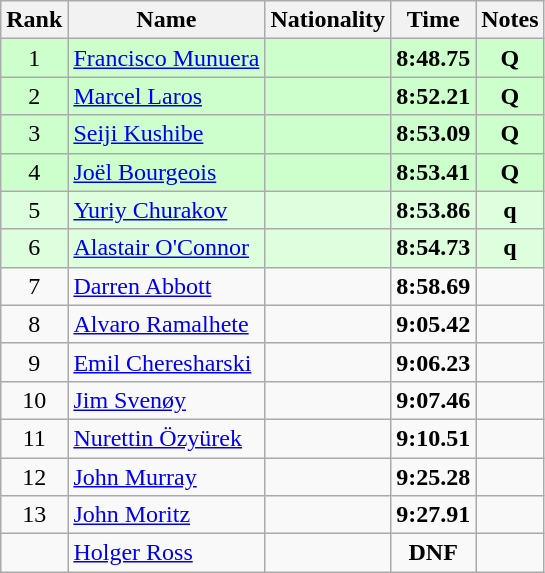<table class="wikitable sortable" style="text-align:center">
<tr>
<th>Rank</th>
<th>Name</th>
<th>Nationality</th>
<th>Time</th>
<th>Notes</th>
</tr>
<tr bgcolor=ccffcc>
<td>1</td>
<td align=left><a href='#'>Francisco Munuera</a></td>
<td align=left></td>
<td><strong>8:48.75</strong></td>
<td><strong>Q</strong></td>
</tr>
<tr bgcolor=ccffcc>
<td>2</td>
<td align=left><a href='#'>Marcel Laros</a></td>
<td align=left></td>
<td><strong>8:52.21</strong></td>
<td><strong>Q</strong></td>
</tr>
<tr bgcolor=ccffcc>
<td>3</td>
<td align=left><a href='#'>Seiji Kushibe</a></td>
<td align=left></td>
<td><strong>8:53.09</strong></td>
<td><strong>Q</strong></td>
</tr>
<tr bgcolor=ccffcc>
<td>4</td>
<td align=left><a href='#'>Joël Bourgeois</a></td>
<td align=left></td>
<td><strong>8:53.41</strong></td>
<td><strong>Q</strong></td>
</tr>
<tr bgcolor=ddffdd>
<td>5</td>
<td align=left><a href='#'>Yuriy Churakov</a></td>
<td align=left></td>
<td><strong>8:53.86</strong></td>
<td><strong>q</strong></td>
</tr>
<tr bgcolor=ddffdd>
<td>6</td>
<td align=left><a href='#'>Alastair O'Connor</a></td>
<td align=left></td>
<td><strong>8:54.73</strong></td>
<td><strong>q</strong></td>
</tr>
<tr>
<td>7</td>
<td align=left><a href='#'>Darren Abbott</a></td>
<td align=left></td>
<td><strong>8:58.69</strong></td>
<td></td>
</tr>
<tr>
<td>8</td>
<td align=left><a href='#'>Alvaro Ramalhete</a></td>
<td align=left></td>
<td><strong>9:05.42</strong></td>
<td></td>
</tr>
<tr>
<td>9</td>
<td align=left><a href='#'>Emil Cheresharski</a></td>
<td align=left></td>
<td><strong>9:06.23</strong></td>
<td></td>
</tr>
<tr>
<td>10</td>
<td align=left><a href='#'>Jim Svenøy</a></td>
<td align=left></td>
<td><strong>9:07.46</strong></td>
<td></td>
</tr>
<tr>
<td>11</td>
<td align=left><a href='#'>Nurettin Özyürek</a></td>
<td align=left></td>
<td><strong>9:10.51</strong></td>
<td></td>
</tr>
<tr>
<td>12</td>
<td align=left><a href='#'>John Murray</a></td>
<td align=left></td>
<td><strong>9:25.28</strong></td>
<td></td>
</tr>
<tr>
<td>13</td>
<td align=left><a href='#'>John Moritz</a></td>
<td align=left></td>
<td><strong>9:27.91</strong></td>
<td></td>
</tr>
<tr>
<td></td>
<td align=left><a href='#'>Holger Ross</a></td>
<td align=left></td>
<td><strong>DNF</strong></td>
<td></td>
</tr>
</table>
